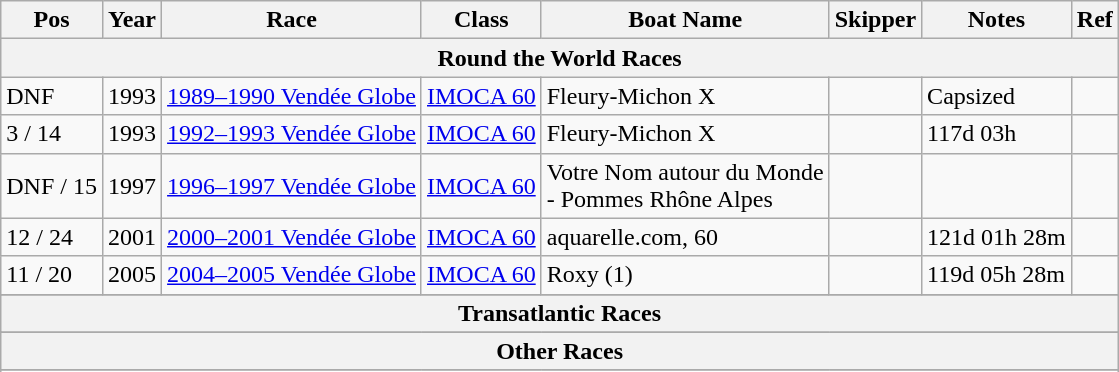<table class="wikitable sortable">
<tr>
<th>Pos</th>
<th>Year</th>
<th>Race</th>
<th>Class</th>
<th>Boat Name</th>
<th>Skipper</th>
<th>Notes</th>
<th>Ref</th>
</tr>
<tr>
<th colspan = 8><strong>Round the World Races</strong></th>
</tr>
<tr>
<td>DNF</td>
<td>1993</td>
<td><a href='#'>1989–1990 Vendée Globe</a></td>
<td><a href='#'>IMOCA 60</a></td>
<td>Fleury-Michon X</td>
<td></td>
<td>Capsized</td>
<td></td>
</tr>
<tr>
<td>3 / 14</td>
<td>1993</td>
<td><a href='#'>1992–1993 Vendée Globe</a></td>
<td><a href='#'>IMOCA 60</a></td>
<td>Fleury-Michon X</td>
<td></td>
<td>117d 03h</td>
<td></td>
</tr>
<tr>
<td>DNF / 15</td>
<td>1997</td>
<td><a href='#'>1996–1997 Vendée Globe</a></td>
<td><a href='#'>IMOCA 60</a></td>
<td>Votre Nom autour du Monde<br>- Pommes Rhône Alpes</td>
<td></td>
<td></td>
<td></td>
</tr>
<tr>
<td>12 / 24</td>
<td>2001</td>
<td><a href='#'>2000–2001 Vendée Globe</a></td>
<td><a href='#'>IMOCA 60</a></td>
<td>aquarelle.com, 60</td>
<td></td>
<td>121d 01h 28m</td>
<td></td>
</tr>
<tr>
<td>11 / 20</td>
<td>2005</td>
<td><a href='#'>2004–2005 Vendée Globe</a></td>
<td><a href='#'>IMOCA 60</a></td>
<td>Roxy (1)</td>
<td></td>
<td>119d 05h 28m</td>
<td></td>
</tr>
<tr>
</tr>
<tr>
<th colspan = 8><strong>Transatlantic Races</strong></th>
</tr>
<tr>
</tr>
<tr>
<th colspan = 8><strong>Other Races</strong></th>
</tr>
<tr>
</tr>
<tr>
</tr>
</table>
